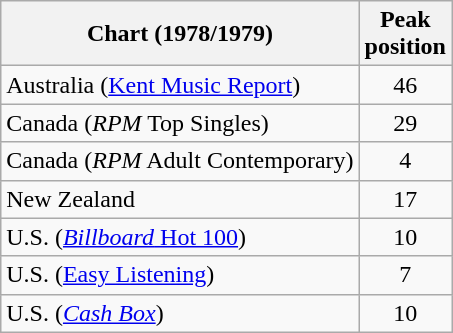<table class="wikitable sortable">
<tr>
<th>Chart (1978/1979)</th>
<th>Peak<br>position</th>
</tr>
<tr>
<td>Australia (<a href='#'>Kent Music Report</a>)</td>
<td align="center">46</td>
</tr>
<tr>
<td>Canada (<em>RPM</em> Top Singles)</td>
<td align="center">29</td>
</tr>
<tr>
<td>Canada (<em>RPM</em> Adult Contemporary)</td>
<td align="center">4</td>
</tr>
<tr>
<td New Zealand {{single chart>New Zealand</td>
<td align="center">17</td>
</tr>
<tr>
<td align="left">U.S. (<a href='#'><em>Billboard</em> Hot 100</a>)</td>
<td style="text-align:center;">10</td>
</tr>
<tr>
<td align="left">U.S. (<a href='#'>Easy Listening</a>)</td>
<td style="text-align:center;">7</td>
</tr>
<tr>
<td>U.S. (<em><a href='#'>Cash Box</a></em>)</td>
<td style="text-align:center;">10</td>
</tr>
</table>
